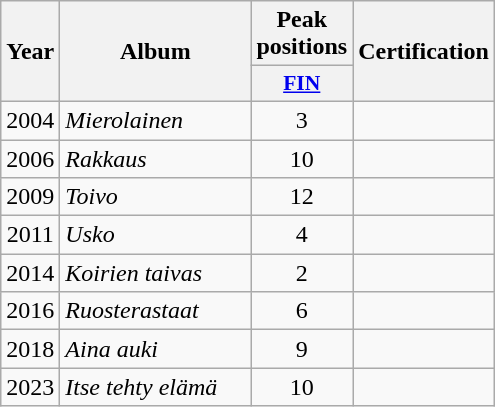<table class="wikitable">
<tr>
<th align="center" rowspan="2" width="10">Year</th>
<th align="center" rowspan="2" width="120">Album</th>
<th align="center" colspan="1" width="20">Peak positions</th>
<th align="center" rowspan="2" width="70">Certification</th>
</tr>
<tr>
<th scope="col" style="width:3em;font-size:90%;"><a href='#'>FIN</a><br></th>
</tr>
<tr>
<td style="text-align:center;">2004</td>
<td><em>Mierolainen</em></td>
<td style="text-align:center;">3</td>
<td style="text-align:center;"></td>
</tr>
<tr>
<td style="text-align:center;">2006</td>
<td><em>Rakkaus</em></td>
<td style="text-align:center;">10</td>
<td style="text-align:center;"></td>
</tr>
<tr>
<td style="text-align:center;">2009</td>
<td><em>Toivo</em></td>
<td style="text-align:center;">12</td>
<td style="text-align:center;"></td>
</tr>
<tr>
<td style="text-align:center;">2011</td>
<td><em>Usko</em></td>
<td style="text-align:center;">4</td>
<td style="text-align:center;"></td>
</tr>
<tr>
<td style="text-align:center;">2014</td>
<td><em>Koirien taivas</em></td>
<td style="text-align:center;">2</td>
<td style="text-align:center;"></td>
</tr>
<tr>
<td style="text-align:center;">2016</td>
<td><em>Ruosterastaat</em></td>
<td style="text-align:center;">6<br></td>
<td style="text-align:center;"></td>
</tr>
<tr>
<td style="text-align:center;">2018</td>
<td><em>Aina auki</em><br></td>
<td style="text-align:center;">9<br></td>
<td style="text-align:center;"></td>
</tr>
<tr>
<td style="text-align:center;">2023</td>
<td><em>Itse tehty elämä</em></td>
<td style="text-align:center;">10<br></td>
<td style="text-align:center;"></td>
</tr>
</table>
